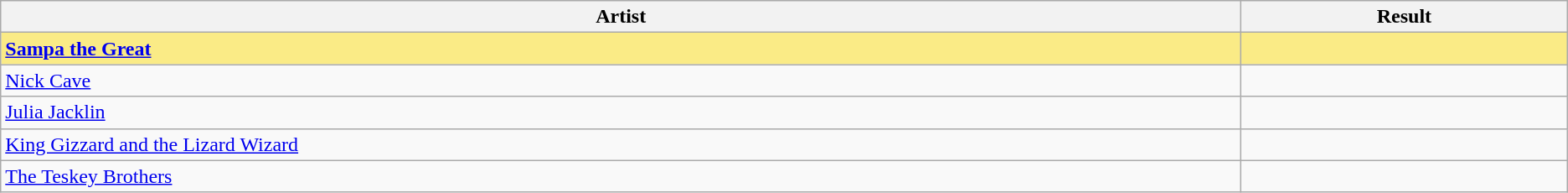<table class="sortable wikitable">
<tr>
<th width="19%">Artist</th>
<th width="5%">Result</th>
</tr>
<tr style="background:#FAEB86">
<td><strong><a href='#'>Sampa the Great</a></strong></td>
<td></td>
</tr>
<tr>
<td><a href='#'>Nick Cave</a></td>
<td></td>
</tr>
<tr>
<td><a href='#'>Julia Jacklin</a></td>
<td></td>
</tr>
<tr>
<td><a href='#'>King Gizzard and the Lizard Wizard</a></td>
<td></td>
</tr>
<tr>
<td><a href='#'>The Teskey Brothers</a></td>
<td></td>
</tr>
</table>
